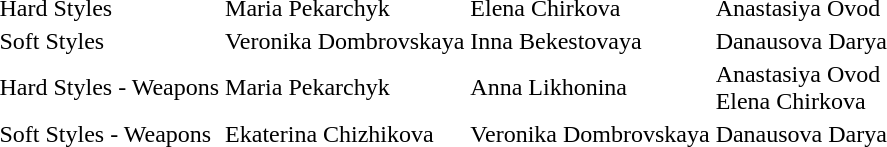<table>
<tr>
<td>Hard Styles</td>
<td>Maria Pekarchyk </td>
<td>Elena Chirkova </td>
<td>Anastasiya Ovod </td>
</tr>
<tr>
<td>Soft Styles</td>
<td>Veronika Dombrovskaya </td>
<td>Inna Bekestovaya </td>
<td>Danausova Darya </td>
</tr>
<tr>
<td>Hard Styles - Weapons</td>
<td>Maria Pekarchyk </td>
<td>Anna Likhonina </td>
<td>Anastasiya Ovod <br>Elena Chirkova </td>
</tr>
<tr>
<td>Soft Styles - Weapons</td>
<td>Ekaterina Chizhikova </td>
<td>Veronika Dombrovskaya </td>
<td>Danausova Darya </td>
</tr>
<tr>
</tr>
</table>
